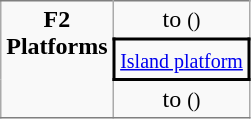<table class="wikitable" border="0" cellspacing="0" cellpadding="3">
<tr>
<td style="border-bottom:solid 1px gray; border-top:solid 1px gray; text-align:center;" rowspan="4" valign=top><strong>F2<br>Platforms</strong></td>
<td style="border-bottom:solid 0px gray; border-top:solid 1px gray; text-align:center;">  to  <small>()</small></td>
</tr>
<tr>
<td style="border-right:solid 2px black; border-left:solid 2px black; border-top:solid 2px black; border-bottom:solid 2px black; text-align:center;" colspan=2><small><a href='#'>Island platform</a></small></td>
</tr>
<tr>
<td style="border-bottom:solid 1px gray; text-align:center;"> to  <small>()</small> </td>
</tr>
</table>
